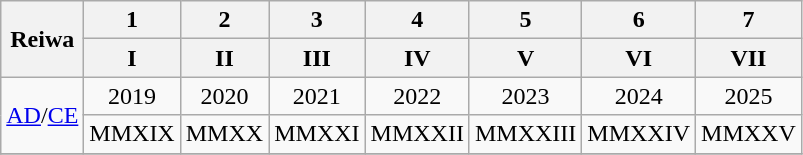<table class="wikitable" style="text-align:center">
<tr>
<th rowspan="2">Reiwa</th>
<th>1</th>
<th>2</th>
<th>3</th>
<th>4</th>
<th>5</th>
<th>6</th>
<th>7</th>
</tr>
<tr>
<th>I</th>
<th>II</th>
<th>III</th>
<th>IV</th>
<th>V</th>
<th>VI</th>
<th>VII</th>
</tr>
<tr>
<td rowspan="2"><a href='#'>AD</a>/<a href='#'>CE</a></td>
<td>2019</td>
<td>2020</td>
<td>2021</td>
<td>2022</td>
<td>2023</td>
<td>2024</td>
<td>2025</td>
</tr>
<tr>
<td>MMXIX</td>
<td>MMXX</td>
<td>MMXXI</td>
<td>MMXXII</td>
<td>MMXXIII</td>
<td>MMXXIV</td>
<td>MMXXV</td>
</tr>
<tr>
</tr>
</table>
